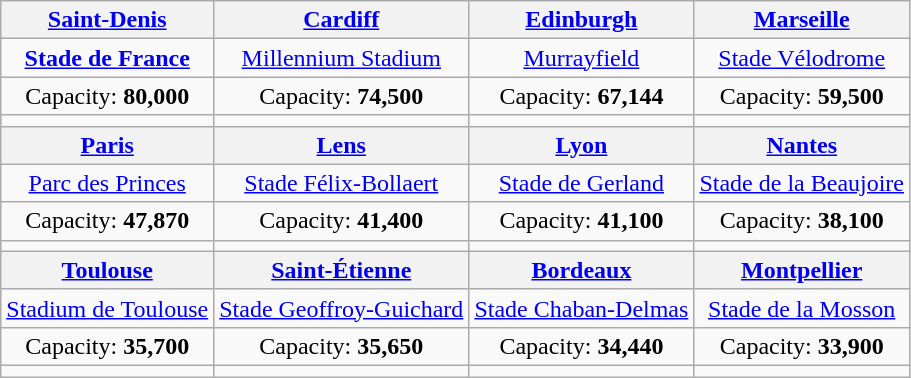<table class="wikitable" style="text-align:center">
<tr>
<th> <strong><a href='#'>Saint-Denis</a></strong></th>
<th> <a href='#'>Cardiff</a></th>
<th> <a href='#'>Edinburgh</a></th>
<th> <a href='#'>Marseille</a></th>
</tr>
<tr>
<td><strong><a href='#'>Stade de France</a></strong></td>
<td><a href='#'>Millennium Stadium</a></td>
<td><a href='#'>Murrayfield</a></td>
<td><a href='#'>Stade Vélodrome</a></td>
</tr>
<tr>
<td>Capacity: <strong>80,000</strong></td>
<td>Capacity: <strong>74,500</strong></td>
<td>Capacity: <strong>67,144</strong></td>
<td>Capacity: <strong>59,500</strong></td>
</tr>
<tr>
<td></td>
<td></td>
<td></td>
<td></td>
</tr>
<tr>
<th> <a href='#'>Paris</a></th>
<th> <a href='#'>Lens</a></th>
<th> <a href='#'>Lyon</a></th>
<th> <a href='#'>Nantes</a></th>
</tr>
<tr>
<td><a href='#'>Parc des Princes</a></td>
<td><a href='#'>Stade Félix-Bollaert</a></td>
<td><a href='#'>Stade de Gerland</a></td>
<td><a href='#'>Stade de la Beaujoire</a></td>
</tr>
<tr>
<td>Capacity: <strong>47,870</strong></td>
<td>Capacity: <strong>41,400</strong></td>
<td>Capacity: <strong>41,100</strong></td>
<td>Capacity: <strong>38,100</strong></td>
</tr>
<tr>
<td></td>
<td></td>
<td></td>
<td></td>
</tr>
<tr>
<th> <a href='#'>Toulouse</a></th>
<th> <a href='#'>Saint-Étienne</a></th>
<th> <a href='#'>Bordeaux</a></th>
<th> <a href='#'>Montpellier</a></th>
</tr>
<tr>
<td><a href='#'>Stadium de Toulouse</a></td>
<td><a href='#'>Stade Geoffroy-Guichard</a></td>
<td><a href='#'>Stade Chaban-Delmas</a></td>
<td><a href='#'>Stade de la Mosson</a></td>
</tr>
<tr>
<td>Capacity: <strong>35,700</strong></td>
<td>Capacity: <strong>35,650</strong></td>
<td>Capacity: <strong>34,440</strong></td>
<td>Capacity: <strong>33,900</strong></td>
</tr>
<tr>
<td></td>
<td></td>
<td></td>
<td></td>
</tr>
</table>
